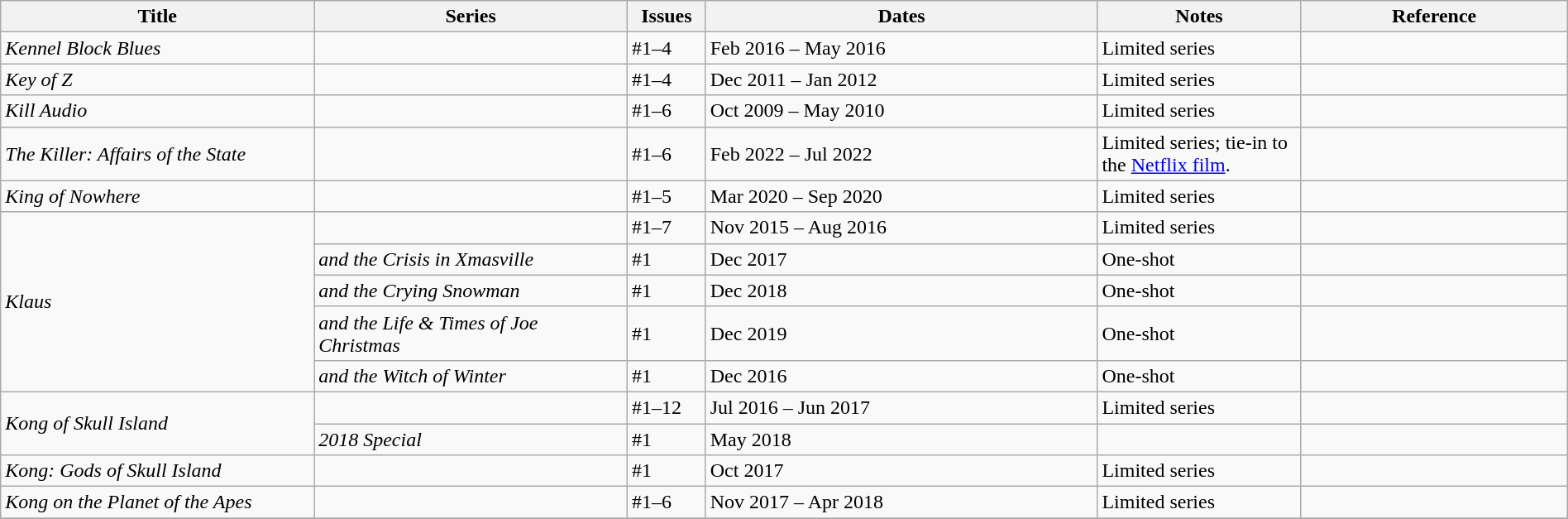<table class="wikitable sortable" style="width:100%;">
<tr>
<th width=20%>Title</th>
<th width=20%>Series</th>
<th width=5%>Issues</th>
<th width=25%>Dates</th>
<th width=13%>Notes</th>
<th>Reference</th>
</tr>
<tr>
<td><em>Kennel Block Blues</em></td>
<td></td>
<td>#1–4</td>
<td>Feb 2016 – May 2016</td>
<td>Limited series</td>
<td></td>
</tr>
<tr>
<td><em>Key of Z</em></td>
<td></td>
<td>#1–4</td>
<td>Dec 2011 – Jan 2012</td>
<td>Limited series</td>
<td></td>
</tr>
<tr>
<td><em>Kill Audio</em></td>
<td></td>
<td>#1–6</td>
<td>Oct 2009 – May 2010</td>
<td>Limited series</td>
<td></td>
</tr>
<tr>
<td><em>The Killer: Affairs of the State</em></td>
<td></td>
<td>#1–6</td>
<td>Feb 2022 – Jul 2022</td>
<td>Limited series; tie-in to the <a href='#'>Netflix film</a>.</td>
<td></td>
</tr>
<tr>
<td><em>King of Nowhere</em></td>
<td></td>
<td>#1–5</td>
<td>Mar 2020 – Sep 2020</td>
<td>Limited series</td>
<td></td>
</tr>
<tr>
<td rowspan="5"><em>Klaus</em></td>
<td></td>
<td>#1–7</td>
<td>Nov 2015 – Aug 2016</td>
<td>Limited series</td>
<td></td>
</tr>
<tr>
<td><em>and the Crisis in Xmasville</em></td>
<td>#1</td>
<td>Dec 2017</td>
<td>One-shot</td>
<td></td>
</tr>
<tr>
<td><em>and the Crying Snowman</em></td>
<td>#1</td>
<td>Dec 2018</td>
<td>One-shot</td>
<td></td>
</tr>
<tr>
<td><em>and the Life & Times of Joe Christmas</em></td>
<td>#1</td>
<td>Dec 2019</td>
<td>One-shot</td>
<td></td>
</tr>
<tr>
<td><em>and the Witch of Winter</em></td>
<td>#1</td>
<td>Dec 2016</td>
<td>One-shot</td>
<td></td>
</tr>
<tr>
<td rowspan="2"><em>Kong of Skull Island</em></td>
<td></td>
<td>#1–12</td>
<td>Jul 2016 – Jun 2017</td>
<td>Limited series</td>
<td></td>
</tr>
<tr>
<td><em>2018 Special</em></td>
<td>#1</td>
<td>May 2018</td>
<td></td>
<td></td>
</tr>
<tr>
<td><em>Kong: Gods of Skull Island</em></td>
<td></td>
<td>#1</td>
<td>Oct 2017</td>
<td>Limited series</td>
<td></td>
</tr>
<tr>
<td><em>Kong on the Planet of the Apes</em></td>
<td></td>
<td>#1–6</td>
<td>Nov 2017 – Apr 2018</td>
<td>Limited series</td>
<td></td>
</tr>
<tr>
</tr>
</table>
